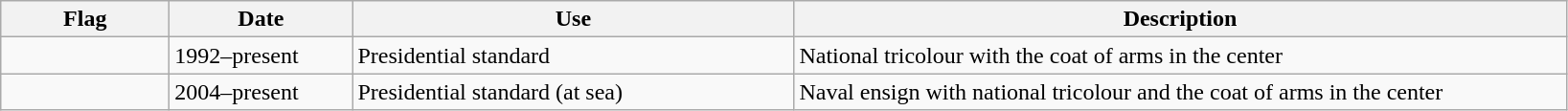<table class="wikitable">
<tr>
<th scope="col" style="width:110px;">Flag</th>
<th scope="col" style="width:120px;">Date</th>
<th scope="col" style="width:300px;">Use</th>
<th scope="col" style="width:530px;">Description</th>
</tr>
<tr>
<td></td>
<td>1992–present</td>
<td>Presidential standard</td>
<td>National tricolour with the coat of arms in the center</td>
</tr>
<tr>
<td></td>
<td>2004–present</td>
<td>Presidential standard  (at sea)</td>
<td>Naval ensign with national tricolour and the coat of arms in the center</td>
</tr>
</table>
